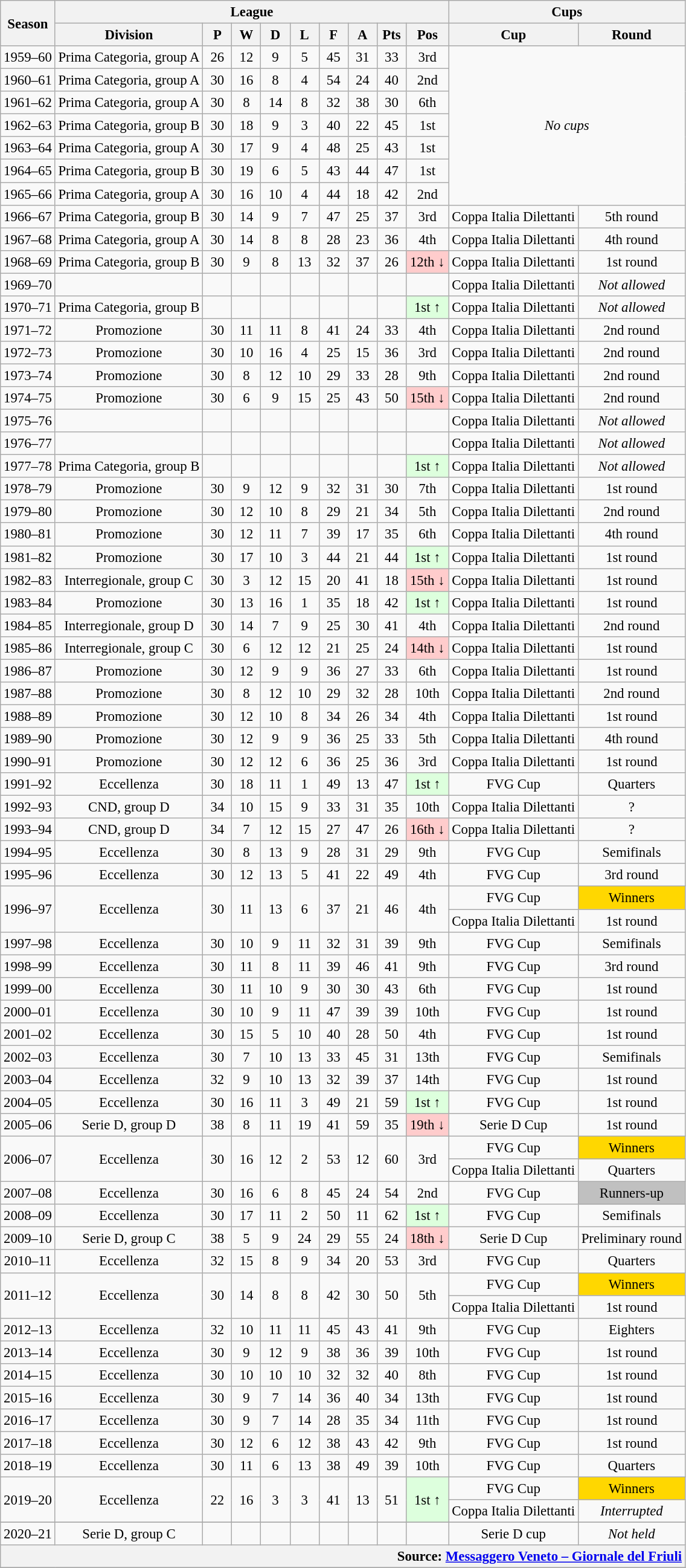<table class="wikitable" style="font-size:95%; text-align: center;">
<tr>
<th rowspan=2>Season</th>
<th colspan=9>League</th>
<th colspan=2>Cups</th>
</tr>
<tr>
<th>Division</th>
<th width="25">P</th>
<th width="25">W</th>
<th width="25">D</th>
<th width="25">L</th>
<th width="25">F</th>
<th width="25">A</th>
<th width="25">Pts</th>
<th width="40">Pos</th>
<th>Cup</th>
<th>Round</th>
</tr>
<tr>
<td>1959–60</td>
<td>Prima Categoria, group A</td>
<td>26</td>
<td>12</td>
<td>9</td>
<td>5</td>
<td>45</td>
<td>31</td>
<td>33</td>
<td>3rd</td>
<td rowspan=7 colspan=9><em>No cups</em></td>
</tr>
<tr>
<td>1960–61</td>
<td>Prima Categoria, group A</td>
<td>30</td>
<td>16</td>
<td>8</td>
<td>4</td>
<td>54</td>
<td>24</td>
<td>40</td>
<td>2nd</td>
</tr>
<tr>
<td>1961–62</td>
<td>Prima Categoria, group A</td>
<td>30</td>
<td>8</td>
<td>14</td>
<td>8</td>
<td>32</td>
<td>38</td>
<td>30</td>
<td>6th</td>
</tr>
<tr>
<td>1962–63</td>
<td>Prima Categoria, group B</td>
<td>30</td>
<td>18</td>
<td>9</td>
<td>3</td>
<td>40</td>
<td>22</td>
<td>45</td>
<td>1st</td>
</tr>
<tr>
<td>1963–64</td>
<td>Prima Categoria, group A</td>
<td>30</td>
<td>17</td>
<td>9</td>
<td>4</td>
<td>48</td>
<td>25</td>
<td>43</td>
<td>1st</td>
</tr>
<tr>
<td>1964–65</td>
<td>Prima Categoria, group B</td>
<td>30</td>
<td>19</td>
<td>6</td>
<td>5</td>
<td>43</td>
<td>44</td>
<td>47</td>
<td>1st</td>
</tr>
<tr>
<td>1965–66</td>
<td>Prima Categoria, group A</td>
<td>30</td>
<td>16</td>
<td>10</td>
<td>4</td>
<td>44</td>
<td>18</td>
<td>42</td>
<td>2nd</td>
</tr>
<tr>
<td>1966–67</td>
<td>Prima Categoria, group B</td>
<td>30</td>
<td>14</td>
<td>9</td>
<td>7</td>
<td>47</td>
<td>25</td>
<td>37</td>
<td>3rd</td>
<td>Coppa Italia Dilettanti</td>
<td>5th round</td>
</tr>
<tr>
<td>1967–68</td>
<td>Prima Categoria, group A</td>
<td>30</td>
<td>14</td>
<td>8</td>
<td>8</td>
<td>28</td>
<td>23</td>
<td>36</td>
<td>4th</td>
<td>Coppa Italia Dilettanti</td>
<td>4th round</td>
</tr>
<tr>
<td>1968–69</td>
<td>Prima Categoria, group B</td>
<td>30</td>
<td>9</td>
<td>8</td>
<td>13</td>
<td>32</td>
<td>37</td>
<td>26</td>
<td bgcolor="#FFCCCC">12th ↓</td>
<td>Coppa Italia Dilettanti</td>
<td>1st round</td>
</tr>
<tr>
<td>1969–70</td>
<td></td>
<td></td>
<td></td>
<td></td>
<td></td>
<td></td>
<td></td>
<td></td>
<td></td>
<td>Coppa Italia Dilettanti</td>
<td><em>Not allowed</em></td>
</tr>
<tr>
<td>1970–71</td>
<td>Prima Categoria, group B</td>
<td></td>
<td></td>
<td></td>
<td></td>
<td></td>
<td></td>
<td></td>
<td bgcolor="#DDFFDD">1st ↑</td>
<td>Coppa Italia Dilettanti</td>
<td><em>Not allowed</em></td>
</tr>
<tr>
<td>1971–72</td>
<td>Promozione</td>
<td>30</td>
<td>11</td>
<td>11</td>
<td>8</td>
<td>41</td>
<td>24</td>
<td>33</td>
<td>4th</td>
<td>Coppa Italia Dilettanti</td>
<td>2nd round</td>
</tr>
<tr>
<td>1972–73</td>
<td>Promozione</td>
<td>30</td>
<td>10</td>
<td>16</td>
<td>4</td>
<td>25</td>
<td>15</td>
<td>36</td>
<td>3rd</td>
<td>Coppa Italia Dilettanti</td>
<td>2nd round</td>
</tr>
<tr>
<td>1973–74</td>
<td>Promozione</td>
<td>30</td>
<td>8</td>
<td>12</td>
<td>10</td>
<td>29</td>
<td>33</td>
<td>28</td>
<td>9th</td>
<td>Coppa Italia Dilettanti</td>
<td>2nd round</td>
</tr>
<tr>
<td>1974–75</td>
<td>Promozione</td>
<td>30</td>
<td>6</td>
<td>9</td>
<td>15</td>
<td>25</td>
<td>43</td>
<td>50</td>
<td bgcolor="#FFCCCC">15th ↓</td>
<td>Coppa Italia Dilettanti</td>
<td>2nd round</td>
</tr>
<tr>
<td>1975–76</td>
<td></td>
<td></td>
<td></td>
<td></td>
<td></td>
<td></td>
<td></td>
<td></td>
<td></td>
<td>Coppa Italia Dilettanti</td>
<td><em>Not allowed</em></td>
</tr>
<tr>
<td>1976–77</td>
<td></td>
<td></td>
<td></td>
<td></td>
<td></td>
<td></td>
<td></td>
<td></td>
<td></td>
<td>Coppa Italia Dilettanti</td>
<td><em>Not allowed</em></td>
</tr>
<tr>
<td>1977–78</td>
<td>Prima Categoria, group B</td>
<td></td>
<td></td>
<td></td>
<td></td>
<td></td>
<td></td>
<td></td>
<td bgcolor="#DDFFDD">1st ↑</td>
<td>Coppa Italia Dilettanti</td>
<td><em>Not allowed</em></td>
</tr>
<tr>
<td>1978–79</td>
<td>Promozione</td>
<td>30</td>
<td>9</td>
<td>12</td>
<td>9</td>
<td>32</td>
<td>31</td>
<td>30</td>
<td>7th</td>
<td>Coppa Italia Dilettanti</td>
<td>1st round</td>
</tr>
<tr>
<td>1979–80</td>
<td>Promozione</td>
<td>30</td>
<td>12</td>
<td>10</td>
<td>8</td>
<td>29</td>
<td>21</td>
<td>34</td>
<td>5th</td>
<td>Coppa Italia Dilettanti</td>
<td>2nd round</td>
</tr>
<tr>
<td>1980–81</td>
<td>Promozione</td>
<td>30</td>
<td>12</td>
<td>11</td>
<td>7</td>
<td>39</td>
<td>17</td>
<td>35</td>
<td>6th</td>
<td>Coppa Italia Dilettanti</td>
<td>4th round</td>
</tr>
<tr>
<td>1981–82</td>
<td>Promozione</td>
<td>30</td>
<td>17</td>
<td>10</td>
<td>3</td>
<td>44</td>
<td>21</td>
<td>44</td>
<td bgcolor="#DDFFDD">1st ↑</td>
<td>Coppa Italia Dilettanti</td>
<td>1st round</td>
</tr>
<tr>
<td>1982–83</td>
<td>Interregionale, group C</td>
<td>30</td>
<td>3</td>
<td>12</td>
<td>15</td>
<td>20</td>
<td>41</td>
<td>18</td>
<td bgcolor="#FFCCCC">15th ↓</td>
<td>Coppa Italia Dilettanti</td>
<td>1st round</td>
</tr>
<tr>
<td>1983–84</td>
<td>Promozione</td>
<td>30</td>
<td>13</td>
<td>16</td>
<td>1</td>
<td>35</td>
<td>18</td>
<td>42</td>
<td bgcolor="#DDFFDD">1st ↑</td>
<td>Coppa Italia Dilettanti</td>
<td>1st round</td>
</tr>
<tr>
<td>1984–85</td>
<td>Interregionale, group D</td>
<td>30</td>
<td>14</td>
<td>7</td>
<td>9</td>
<td>25</td>
<td>30</td>
<td>41</td>
<td>4th</td>
<td>Coppa Italia Dilettanti</td>
<td>2nd round</td>
</tr>
<tr>
<td>1985–86</td>
<td>Interregionale, group C</td>
<td>30</td>
<td>6</td>
<td>12</td>
<td>12</td>
<td>21</td>
<td>25</td>
<td>24</td>
<td bgcolor="#FFCCCC">14th ↓</td>
<td>Coppa Italia Dilettanti</td>
<td>1st round</td>
</tr>
<tr>
<td>1986–87</td>
<td>Promozione</td>
<td>30</td>
<td>12</td>
<td>9</td>
<td>9</td>
<td>36</td>
<td>27</td>
<td>33</td>
<td>6th</td>
<td>Coppa Italia Dilettanti</td>
<td>1st round</td>
</tr>
<tr>
<td>1987–88</td>
<td>Promozione</td>
<td>30</td>
<td>8</td>
<td>12</td>
<td>10</td>
<td>29</td>
<td>32</td>
<td>28</td>
<td>10th</td>
<td>Coppa Italia Dilettanti</td>
<td>2nd round</td>
</tr>
<tr>
<td>1988–89</td>
<td>Promozione</td>
<td>30</td>
<td>12</td>
<td>10</td>
<td>8</td>
<td>34</td>
<td>26</td>
<td>34</td>
<td>4th</td>
<td>Coppa Italia Dilettanti</td>
<td>1st round</td>
</tr>
<tr>
<td>1989–90</td>
<td>Promozione</td>
<td>30</td>
<td>12</td>
<td>9</td>
<td>9</td>
<td>36</td>
<td>25</td>
<td>33</td>
<td>5th</td>
<td>Coppa Italia Dilettanti</td>
<td>4th round</td>
</tr>
<tr>
<td>1990–91</td>
<td>Promozione</td>
<td>30</td>
<td>12</td>
<td>12</td>
<td>6</td>
<td>36</td>
<td>25</td>
<td>36</td>
<td>3rd</td>
<td>Coppa Italia Dilettanti</td>
<td>1st round</td>
</tr>
<tr>
<td>1991–92</td>
<td>Eccellenza</td>
<td>30</td>
<td>18</td>
<td>11</td>
<td>1</td>
<td>49</td>
<td>13</td>
<td>47</td>
<td bgcolor="#DDFFDD">1st ↑</td>
<td>FVG Cup</td>
<td>Quarters</td>
</tr>
<tr>
<td>1992–93</td>
<td>CND, group D</td>
<td>34</td>
<td>10</td>
<td>15</td>
<td>9</td>
<td>33</td>
<td>31</td>
<td>35</td>
<td>10th</td>
<td>Coppa Italia Dilettanti</td>
<td>?</td>
</tr>
<tr>
<td>1993–94</td>
<td>CND, group D</td>
<td>34</td>
<td>7</td>
<td>12</td>
<td>15</td>
<td>27</td>
<td>47</td>
<td>26</td>
<td bgcolor="#FFCCCC">16th ↓</td>
<td>Coppa Italia Dilettanti</td>
<td>?</td>
</tr>
<tr>
<td>1994–95</td>
<td>Eccellenza</td>
<td>30</td>
<td>8</td>
<td>13</td>
<td>9</td>
<td>28</td>
<td>31</td>
<td>29</td>
<td>9th</td>
<td>FVG Cup</td>
<td>Semifinals</td>
</tr>
<tr>
<td>1995–96</td>
<td>Eccellenza</td>
<td>30</td>
<td>12</td>
<td>13</td>
<td>5</td>
<td>41</td>
<td>22</td>
<td>49</td>
<td>4th</td>
<td>FVG Cup</td>
<td>3rd round</td>
</tr>
<tr>
<td rowspan=2>1996–97</td>
<td rowspan=2>Eccellenza</td>
<td rowspan=2>30</td>
<td rowspan=2>11</td>
<td rowspan=2>13</td>
<td rowspan=2>6</td>
<td rowspan=2>37</td>
<td rowspan=2>21</td>
<td rowspan=2>46</td>
<td rowspan=2>4th</td>
<td>FVG Cup</td>
<td bgcolor=gold>Winners</td>
</tr>
<tr>
<td>Coppa Italia Dilettanti</td>
<td>1st round</td>
</tr>
<tr>
<td>1997–98</td>
<td>Eccellenza</td>
<td>30</td>
<td>10</td>
<td>9</td>
<td>11</td>
<td>32</td>
<td>31</td>
<td>39</td>
<td>9th</td>
<td>FVG Cup</td>
<td>Semifinals</td>
</tr>
<tr>
<td>1998–99</td>
<td>Eccellenza</td>
<td>30</td>
<td>11</td>
<td>8</td>
<td>11</td>
<td>39</td>
<td>46</td>
<td>41</td>
<td>9th</td>
<td>FVG Cup</td>
<td>3rd round</td>
</tr>
<tr>
<td>1999–00</td>
<td>Eccellenza</td>
<td>30</td>
<td>11</td>
<td>10</td>
<td>9</td>
<td>30</td>
<td>30</td>
<td>43</td>
<td>6th</td>
<td>FVG Cup</td>
<td>1st round</td>
</tr>
<tr>
<td>2000–01</td>
<td>Eccellenza</td>
<td>30</td>
<td>10</td>
<td>9</td>
<td>11</td>
<td>47</td>
<td>39</td>
<td>39</td>
<td>10th</td>
<td>FVG Cup</td>
<td>1st round</td>
</tr>
<tr>
<td>2001–02</td>
<td>Eccellenza</td>
<td>30</td>
<td>15</td>
<td>5</td>
<td>10</td>
<td>40</td>
<td>28</td>
<td>50</td>
<td>4th</td>
<td>FVG Cup</td>
<td>1st round</td>
</tr>
<tr>
<td>2002–03</td>
<td>Eccellenza</td>
<td>30</td>
<td>7</td>
<td>10</td>
<td>13</td>
<td>33</td>
<td>45</td>
<td>31</td>
<td>13th</td>
<td>FVG Cup</td>
<td>Semifinals</td>
</tr>
<tr>
<td>2003–04</td>
<td>Eccellenza</td>
<td>32</td>
<td>9</td>
<td>10</td>
<td>13</td>
<td>32</td>
<td>39</td>
<td>37</td>
<td>14th</td>
<td>FVG Cup</td>
<td>1st round</td>
</tr>
<tr>
<td>2004–05</td>
<td>Eccellenza</td>
<td>30</td>
<td>16</td>
<td>11</td>
<td>3</td>
<td>49</td>
<td>21</td>
<td>59</td>
<td bgcolor="#DDFFDD">1st ↑</td>
<td>FVG Cup</td>
<td>1st round</td>
</tr>
<tr>
<td>2005–06</td>
<td>Serie D, group D</td>
<td>38</td>
<td>8</td>
<td>11</td>
<td>19</td>
<td>41</td>
<td>59</td>
<td>35</td>
<td bgcolor="#FFCCCC">19th ↓</td>
<td>Serie D Cup</td>
<td>1st round</td>
</tr>
<tr>
<td rowspan=2>2006–07</td>
<td rowspan=2>Eccellenza</td>
<td rowspan=2>30</td>
<td rowspan=2>16</td>
<td rowspan=2>12</td>
<td rowspan=2>2</td>
<td rowspan=2>53</td>
<td rowspan=2>12</td>
<td rowspan=2>60</td>
<td rowspan=2>3rd</td>
<td>FVG Cup</td>
<td bgcolor=gold>Winners</td>
</tr>
<tr>
<td>Coppa Italia Dilettanti</td>
<td>Quarters</td>
</tr>
<tr>
<td>2007–08</td>
<td>Eccellenza</td>
<td>30</td>
<td>16</td>
<td>6</td>
<td>8</td>
<td>45</td>
<td>24</td>
<td>54</td>
<td>2nd</td>
<td>FVG Cup</td>
<td style="background:silver;">Runners-up</td>
</tr>
<tr>
<td>2008–09</td>
<td>Eccellenza</td>
<td>30</td>
<td>17</td>
<td>11</td>
<td>2</td>
<td>50</td>
<td>11</td>
<td>62</td>
<td bgcolor="#DDFFDD">1st ↑</td>
<td>FVG Cup</td>
<td>Semifinals</td>
</tr>
<tr>
<td>2009–10</td>
<td>Serie D, group C</td>
<td>38</td>
<td>5</td>
<td>9</td>
<td>24</td>
<td>29</td>
<td>55</td>
<td>24</td>
<td bgcolor="#FFCCCC">18th ↓</td>
<td>Serie D Cup</td>
<td>Preliminary round</td>
</tr>
<tr>
<td>2010–11</td>
<td>Eccellenza</td>
<td>32</td>
<td>15</td>
<td>8</td>
<td>9</td>
<td>34</td>
<td>20</td>
<td>53</td>
<td>3rd</td>
<td>FVG Cup</td>
<td>Quarters</td>
</tr>
<tr>
<td rowspan=2>2011–12</td>
<td rowspan=2>Eccellenza</td>
<td rowspan=2>30</td>
<td rowspan=2>14</td>
<td rowspan=2>8</td>
<td rowspan=2>8</td>
<td rowspan=2>42</td>
<td rowspan=2>30</td>
<td rowspan=2>50</td>
<td rowspan=2>5th</td>
<td>FVG Cup</td>
<td bgcolor=gold>Winners</td>
</tr>
<tr>
<td>Coppa Italia Dilettanti</td>
<td>1st round</td>
</tr>
<tr>
<td>2012–13</td>
<td>Eccellenza</td>
<td>32</td>
<td>10</td>
<td>11</td>
<td>11</td>
<td>45</td>
<td>43</td>
<td>41</td>
<td>9th</td>
<td>FVG Cup</td>
<td>Eighters</td>
</tr>
<tr>
<td>2013–14</td>
<td>Eccellenza</td>
<td>30</td>
<td>9</td>
<td>12</td>
<td>9</td>
<td>38</td>
<td>36</td>
<td>39</td>
<td>10th</td>
<td>FVG Cup</td>
<td>1st round</td>
</tr>
<tr>
<td>2014–15</td>
<td>Eccellenza</td>
<td>30</td>
<td>10</td>
<td>10</td>
<td>10</td>
<td>32</td>
<td>32</td>
<td>40</td>
<td>8th</td>
<td>FVG Cup</td>
<td>1st round</td>
</tr>
<tr>
<td>2015–16</td>
<td>Eccellenza</td>
<td>30</td>
<td>9</td>
<td>7</td>
<td>14</td>
<td>36</td>
<td>40</td>
<td>34</td>
<td>13th</td>
<td>FVG Cup</td>
<td>1st round</td>
</tr>
<tr>
<td>2016–17</td>
<td>Eccellenza</td>
<td>30</td>
<td>9</td>
<td>7</td>
<td>14</td>
<td>28</td>
<td>35</td>
<td>34</td>
<td>11th</td>
<td>FVG Cup</td>
<td>1st round</td>
</tr>
<tr>
<td>2017–18</td>
<td>Eccellenza</td>
<td>30</td>
<td>12</td>
<td>6</td>
<td>12</td>
<td>38</td>
<td>43</td>
<td>42</td>
<td>9th</td>
<td>FVG Cup</td>
<td>1st round</td>
</tr>
<tr>
<td>2018–19</td>
<td>Eccellenza</td>
<td>30</td>
<td>11</td>
<td>6</td>
<td>13</td>
<td>38</td>
<td>49</td>
<td>39</td>
<td>10th</td>
<td>FVG Cup</td>
<td>Quarters</td>
</tr>
<tr>
<td rowspan=2>2019–20</td>
<td rowspan=2>Eccellenza</td>
<td rowspan=2>22</td>
<td rowspan=2>16</td>
<td rowspan=2>3</td>
<td rowspan=2>3</td>
<td rowspan=2>41</td>
<td rowspan=2>13</td>
<td rowspan=2>51</td>
<td rowspan=2 bgcolor="#DDFFDD">1st ↑</td>
<td>FVG Cup</td>
<td bgcolor=gold>Winners</td>
</tr>
<tr>
<td>Coppa Italia Dilettanti</td>
<td><em>Interrupted</em></td>
</tr>
<tr>
</tr>
<tr>
<td>2020–21</td>
<td>Serie D, group C</td>
<td></td>
<td></td>
<td></td>
<td></td>
<td></td>
<td></td>
<td></td>
<td></td>
<td>Serie D cup</td>
<td><em>Not held</em></td>
</tr>
<tr style="background-color: #ffffff;">
<th colspan="12" style="text-align: right;">Source: <a href='#'>Messaggero Veneto – Giornale del Friuli</a></th>
</tr>
<tr>
</tr>
</table>
